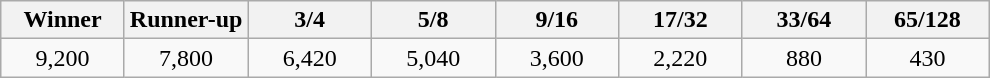<table class="wikitable" style="text-align:center">
<tr>
<th width="75">Winner</th>
<th width="75">Runner-up</th>
<th width="75">3/4</th>
<th width="75">5/8</th>
<th width="75">9/16</th>
<th width="75">17/32</th>
<th width="75">33/64</th>
<th width="75">65/128</th>
</tr>
<tr>
<td>9,200</td>
<td>7,800</td>
<td>6,420</td>
<td>5,040</td>
<td>3,600</td>
<td>2,220</td>
<td>880</td>
<td>430</td>
</tr>
</table>
